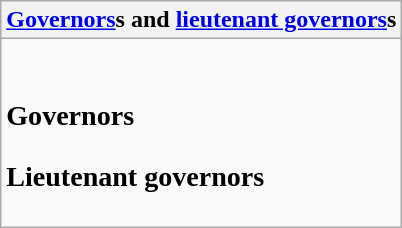<table class="wikitable collapsible collapsed">
<tr>
<th><a href='#'>Governors</a>s and <a href='#'>lieutenant governors</a>s</th>
</tr>
<tr>
<td><br><h3>Governors</h3><h3>Lieutenant governors</h3></td>
</tr>
</table>
